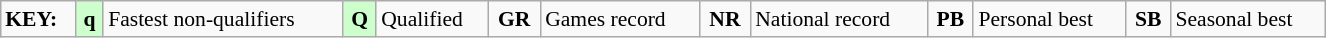<table class="wikitable" style="margin:0.5em auto; font-size:90%;position:relative;" width=70%>
<tr>
<td><strong>KEY:</strong></td>
<td bgcolor=ccffcc align=center><strong>q</strong></td>
<td>Fastest non-qualifiers</td>
<td bgcolor=ccffcc align=center><strong>Q</strong></td>
<td>Qualified</td>
<td align=center><strong>GR</strong></td>
<td>Games record</td>
<td align=center><strong>NR</strong></td>
<td>National record</td>
<td align=center><strong>PB</strong></td>
<td>Personal best</td>
<td align=center><strong>SB</strong></td>
<td>Seasonal best</td>
</tr>
</table>
